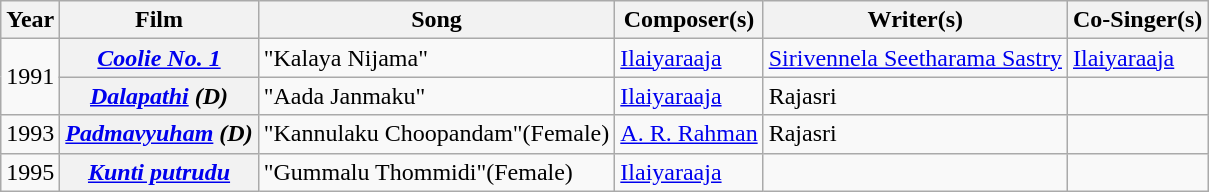<table class="wikitable sortable">
<tr>
<th>Year</th>
<th>Film</th>
<th>Song</th>
<th>Composer(s)</th>
<th>Writer(s)</th>
<th>Co-Singer(s)</th>
</tr>
<tr>
<td rowspan="2">1991</td>
<th><a href='#'><em>Coolie No. 1</em></a></th>
<td>"Kalaya Nijama"</td>
<td><a href='#'>Ilaiyaraaja</a></td>
<td><a href='#'>Sirivennela Seetharama Sastry</a></td>
<td><a href='#'>Ilaiyaraaja</a></td>
</tr>
<tr>
<th><em><a href='#'>Dalapathi</a> (D)</em></th>
<td>"Aada Janmaku"</td>
<td><a href='#'>Ilaiyaraaja</a></td>
<td>Rajasri</td>
<td></td>
</tr>
<tr>
<td>1993</td>
<th><em><a href='#'>Padmavyuham</a> (D)</em></th>
<td>"Kannulaku Choopandam"(Female)</td>
<td><a href='#'>A. R. Rahman</a></td>
<td>Rajasri</td>
<td></td>
</tr>
<tr>
<td>1995</td>
<th><em><a href='#'>Kunti putrudu</a></em></th>
<td>"Gummalu Thommidi"(Female)</td>
<td><a href='#'>Ilaiyaraaja</a></td>
<td></td>
<td></td>
</tr>
</table>
